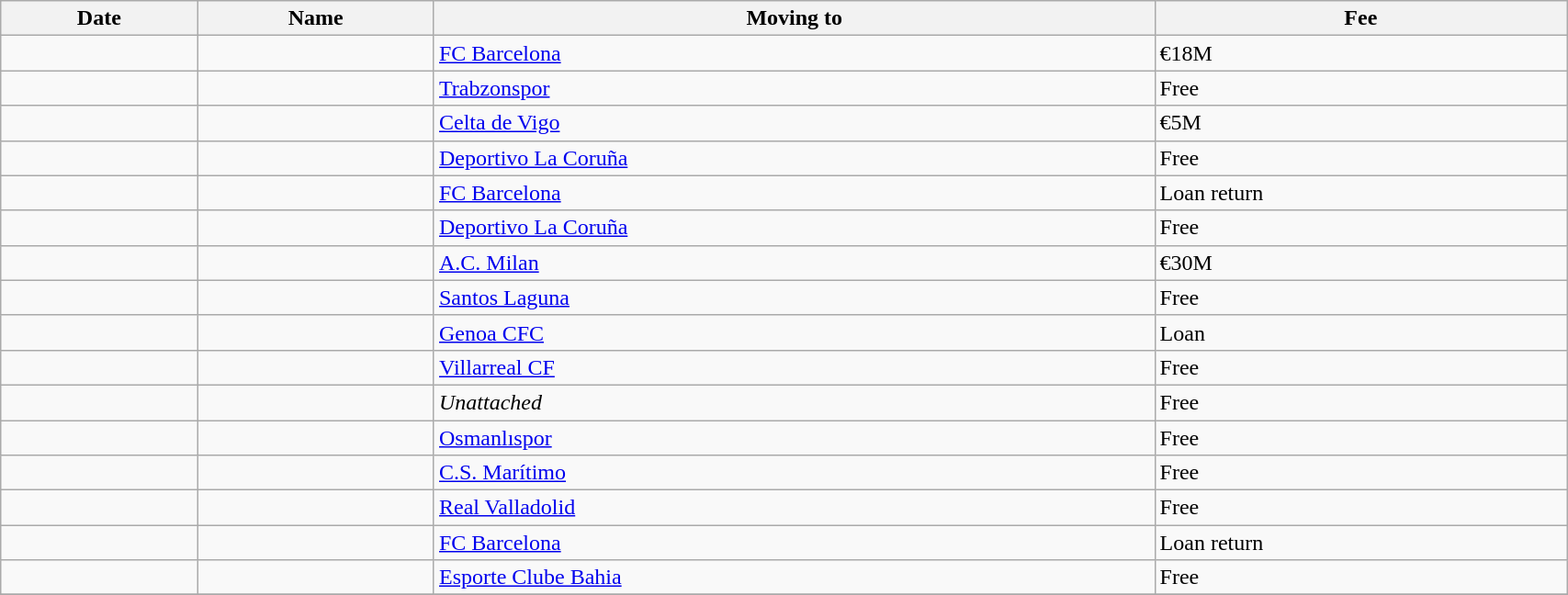<table class="wikitable sortable" width=90%>
<tr>
<th>Date</th>
<th>Name</th>
<th>Moving to</th>
<th>Fee</th>
</tr>
<tr>
<td></td>
<td> </td>
<td> <a href='#'>FC Barcelona</a></td>
<td>€18M</td>
</tr>
<tr>
<td></td>
<td> </td>
<td> <a href='#'>Trabzonspor</a></td>
<td>Free</td>
</tr>
<tr>
<td></td>
<td> </td>
<td> <a href='#'>Celta de Vigo</a></td>
<td>€5M</td>
</tr>
<tr>
<td></td>
<td> </td>
<td> <a href='#'>Deportivo La Coruña</a></td>
<td>Free</td>
</tr>
<tr>
<td></td>
<td> </td>
<td> <a href='#'>FC Barcelona</a></td>
<td>Loan return</td>
</tr>
<tr>
<td></td>
<td> </td>
<td> <a href='#'>Deportivo La Coruña</a></td>
<td>Free</td>
</tr>
<tr>
<td></td>
<td> </td>
<td> <a href='#'>A.C. Milan</a></td>
<td>€30M</td>
</tr>
<tr>
<td></td>
<td> </td>
<td> <a href='#'>Santos Laguna</a></td>
<td>Free</td>
</tr>
<tr>
<td></td>
<td> </td>
<td> <a href='#'>Genoa CFC</a></td>
<td>Loan</td>
</tr>
<tr>
<td></td>
<td> </td>
<td> <a href='#'>Villarreal CF</a></td>
<td>Free</td>
</tr>
<tr>
<td></td>
<td> </td>
<td> <em>Unattached</em></td>
<td>Free</td>
</tr>
<tr>
<td></td>
<td> </td>
<td> <a href='#'>Osmanlıspor</a></td>
<td>Free</td>
</tr>
<tr>
<td></td>
<td> </td>
<td> <a href='#'>C.S. Marítimo</a></td>
<td>Free</td>
</tr>
<tr>
<td></td>
<td> </td>
<td> <a href='#'>Real Valladolid</a></td>
<td>Free</td>
</tr>
<tr>
<td></td>
<td> </td>
<td> <a href='#'>FC Barcelona</a></td>
<td>Loan return</td>
</tr>
<tr>
<td></td>
<td> </td>
<td> <a href='#'>Esporte Clube Bahia</a></td>
<td>Free</td>
</tr>
<tr>
</tr>
</table>
